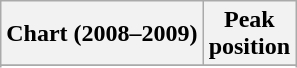<table class="wikitable sortable plainrowheaders" style="text-align:center">
<tr>
<th align="center">Chart (2008–2009)</th>
<th align="center">Peak<br>position</th>
</tr>
<tr>
</tr>
<tr>
</tr>
<tr>
</tr>
<tr>
</tr>
</table>
